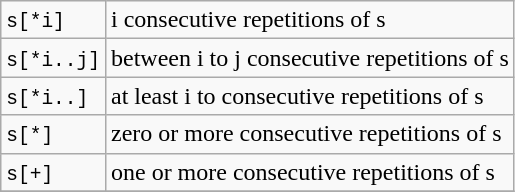<table class="wikitable">
<tr>
<td><code> s[*i]  </code></td>
<td>i consecutive repetitions of s</td>
</tr>
<tr>
<td><code> s[*i..j] </code></td>
<td>between i to j consecutive repetitions of s</td>
</tr>
<tr>
<td><code> s[*i..] </code></td>
<td>at least i to consecutive repetitions of s</td>
</tr>
<tr>
<td><code> s[*] </code></td>
<td>zero or more consecutive repetitions of s</td>
</tr>
<tr>
<td><code> s[+] </code></td>
<td>one or more consecutive repetitions of s</td>
</tr>
<tr>
</tr>
</table>
